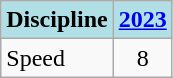<table class="wikitable" style="text-align: center;">
<tr>
<th style="background: #b0e0e6;">Discipline</th>
<th style="background: #b0e0e6;"><a href='#'>2023</a></th>
</tr>
<tr>
<td align="left">Speed</td>
<td>8</td>
</tr>
</table>
